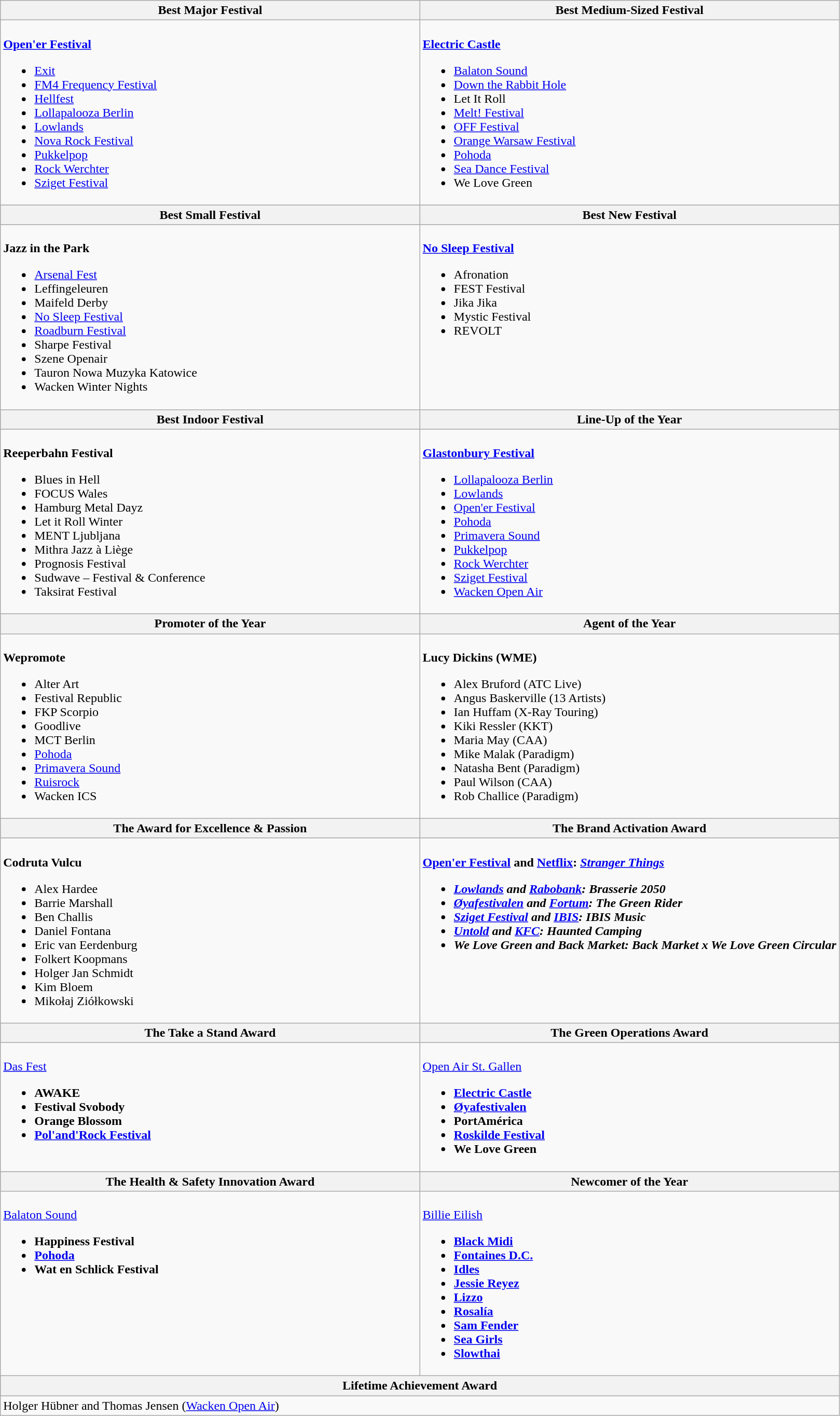<table class="wikitable">
<tr>
<th width="50%">Best Major Festival</th>
<th width="50%">Best Medium-Sized Festival</th>
</tr>
<tr>
<td valign="top"><br><strong> <a href='#'>Open'er Festival</a></strong><ul><li> <a href='#'>Exit</a></li><li> <a href='#'>FM4 Frequency Festival</a></li><li> <a href='#'>Hellfest</a></li><li> <a href='#'>Lollapalooza Berlin</a></li><li> <a href='#'>Lowlands</a></li><li> <a href='#'>Nova Rock Festival</a></li><li> <a href='#'>Pukkelpop</a></li><li> <a href='#'>Rock Werchter</a></li><li> <a href='#'>Sziget Festival</a></li></ul></td>
<td valign="top"><br><strong> <a href='#'>Electric Castle</a></strong><ul><li> <a href='#'>Balaton Sound</a></li><li> <a href='#'>Down the Rabbit Hole</a></li><li> Let It Roll</li><li> <a href='#'>Melt! Festival</a></li><li> <a href='#'>OFF Festival</a></li><li> <a href='#'>Orange Warsaw Festival</a></li><li> <a href='#'>Pohoda</a></li><li> <a href='#'>Sea Dance Festival</a></li><li> We Love Green</li></ul></td>
</tr>
<tr bgcolor="#bebebe">
<th width="50%">Best Small Festival</th>
<th width="50%">Best New Festival</th>
</tr>
<tr>
<td valign="top"><br><strong> Jazz in the Park</strong><ul><li> <a href='#'>Arsenal Fest</a></li><li> Leffingeleuren</li><li> Maifeld Derby</li><li> <a href='#'>No Sleep Festival</a></li><li> <a href='#'>Roadburn Festival</a></li><li> Sharpe Festival</li><li> Szene Openair</li><li> Tauron Nowa Muzyka Katowice</li><li> Wacken Winter Nights</li></ul></td>
<td valign="top"><br><strong> <a href='#'>No Sleep Festival</a></strong><ul><li> Afronation</li><li> FEST Festival</li><li> Jika Jika</li><li> Mystic Festival</li><li> REVOLT</li></ul></td>
</tr>
<tr bgcolor="#bebebe">
<th width="50%">Best Indoor Festival</th>
<th width="50%">Line-Up of the Year</th>
</tr>
<tr>
<td valign="top"><br><strong> Reeperbahn Festival</strong><ul><li> Blues in Hell</li><li> FOCUS Wales</li><li> Hamburg Metal Dayz</li><li> Let it Roll Winter</li><li> MENT Ljubljana</li><li> Mithra Jazz à Liège</li><li> Prognosis Festival</li><li> Sudwave – Festival & Conference</li><li> Taksirat Festival</li></ul></td>
<td valign="top"><br><strong> <a href='#'>Glastonbury Festival</a></strong><ul><li> <a href='#'>Lollapalooza Berlin</a></li><li> <a href='#'>Lowlands</a></li><li> <a href='#'>Open'er Festival</a></li><li> <a href='#'>Pohoda</a></li><li> <a href='#'>Primavera Sound</a></li><li> <a href='#'>Pukkelpop</a></li><li> <a href='#'>Rock Werchter</a></li><li> <a href='#'>Sziget Festival</a></li><li> <a href='#'>Wacken Open Air</a></li></ul></td>
</tr>
<tr bgcolor="#bebebe">
<th width="50%">Promoter of the Year</th>
<th width="50%">Agent of the Year</th>
</tr>
<tr>
<td valign="top"><br><strong> Wepromote</strong><ul><li> Alter Art</li><li> Festival Republic</li><li> FKP Scorpio</li><li> Goodlive</li><li> MCT Berlin</li><li> <a href='#'>Pohoda</a></li><li> <a href='#'>Primavera Sound</a></li><li> <a href='#'>Ruisrock</a></li><li> Wacken ICS</li></ul></td>
<td valign="top"><br><strong>Lucy Dickins (WME)</strong><ul><li>Alex Bruford (ATC Live)</li><li>Angus Baskerville (13 Artists)</li><li>Ian Huffam (X-Ray Touring)</li><li>Kiki Ressler (KKT)</li><li>Maria May (CAA)</li><li>Mike Malak (Paradigm)</li><li>Natasha Bent (Paradigm)</li><li>Paul Wilson (CAA)</li><li>Rob Challice (Paradigm)</li></ul></td>
</tr>
<tr bgcolor="#bebebe">
<th width="50%">The Award for Excellence & Passion</th>
<th width="50%">The Brand Activation Award</th>
</tr>
<tr>
<td valign="top"><br><strong> Codruta Vulcu</strong><ul><li> Alex Hardee</li><li> Barrie Marshall</li><li> Ben Challis</li><li> Daniel Fontana</li><li> Eric van Eerdenburg</li><li> Folkert Koopmans</li><li> Holger Jan Schmidt</li><li> Kim Bloem</li><li> Mikołaj Ziółkowski</li></ul></td>
<td valign="top"><br><strong> <a href='#'>Open'er Festival</a> and <a href='#'>Netflix</a>: <em><a href='#'>Stranger Things</a><strong><em><ul><li> <a href='#'>Lowlands</a> and <a href='#'>Rabobank</a>: Brasserie 2050</li><li> <a href='#'>Øyafestivalen</a> and <a href='#'>Fortum</a>: The Green Rider</li><li> <a href='#'>Sziget Festival</a> and <a href='#'>IBIS</a>: IBIS Music</li><li> <a href='#'>Untold</a> and <a href='#'>KFC</a>: Haunted Camping</li><li> We Love Green and Back Market: Back Market x We Love Green Circular</li></ul></td>
</tr>
<tr bgcolor="#bebebe">
<th width="50%">The Take a Stand Award</th>
<th width="50%">The Green Operations Award</th>
</tr>
<tr>
<td valign="top"><br></strong> <a href='#'>Das Fest</a><strong><ul><li> AWAKE</li><li> Festival Svobody</li><li> Orange Blossom</li><li> <a href='#'>Pol'and'Rock Festival</a></li></ul></td>
<td valign="top"><br></strong> <a href='#'>Open Air St. Gallen</a><strong><ul><li> <a href='#'>Electric Castle</a></li><li> <a href='#'>Øyafestivalen</a></li><li> PortAmérica</li><li> <a href='#'>Roskilde Festival</a></li><li> We Love Green</li></ul></td>
</tr>
<tr bgcolor="#bebebe">
<th width="50%">The Health & Safety Innovation Award</th>
<th width="50%">Newcomer of the Year</th>
</tr>
<tr>
<td valign="top"><br></strong> <a href='#'>Balaton Sound</a><strong><ul><li> Happiness Festival</li><li> <a href='#'>Pohoda</a></li><li> Wat en Schlick Festival</li></ul></td>
<td valign="top"><br></strong><a href='#'>Billie Eilish</a><strong><ul><li><a href='#'>Black Midi</a></li><li><a href='#'>Fontaines D.C.</a></li><li><a href='#'>Idles</a></li><li><a href='#'>Jessie Reyez</a></li><li><a href='#'>Lizzo</a></li><li><a href='#'>Rosalía</a></li><li><a href='#'>Sam Fender</a></li><li><a href='#'>Sea Girls</a></li><li><a href='#'>Slowthai</a></li></ul></td>
</tr>
<tr bgcolor="#bebebe">
<th width="50%" colspan="2">Lifetime Achievement Award</th>
</tr>
<tr>
<td valign="top" colspan="2"></strong>Holger Hübner and Thomas Jensen (<a href='#'>Wacken Open Air</a>)<strong></td>
</tr>
</table>
